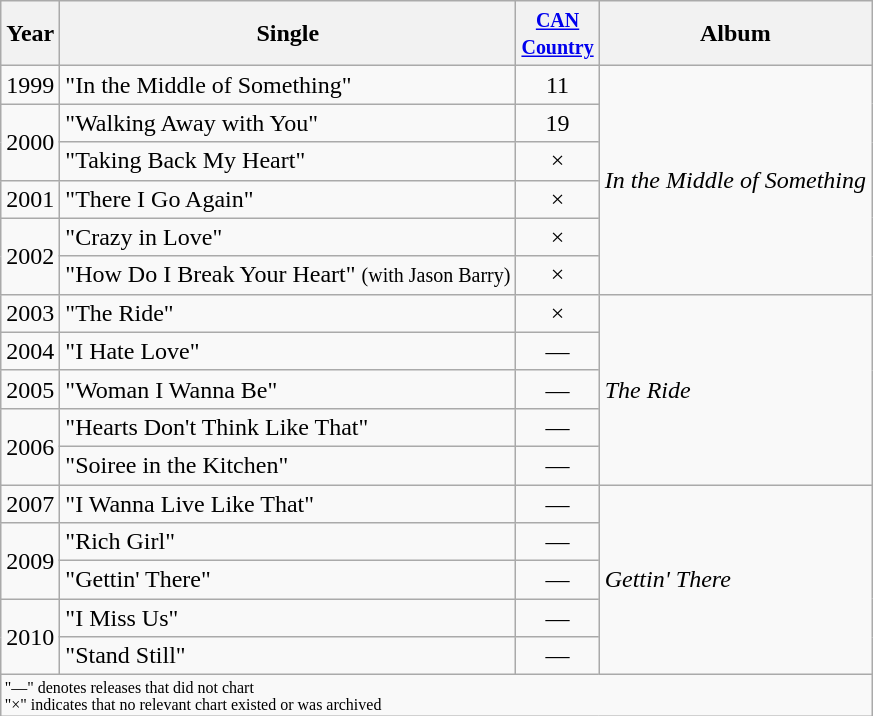<table class="wikitable">
<tr>
<th>Year</th>
<th>Single</th>
<th><small><a href='#'>CAN<br>Country</a></small><br></th>
<th>Album</th>
</tr>
<tr>
<td>1999</td>
<td>"In the Middle of Something"</td>
<td align="center">11</td>
<td rowspan="6"><em>In the Middle of Something</em></td>
</tr>
<tr>
<td rowspan="2">2000</td>
<td>"Walking Away with You"</td>
<td align="center">19</td>
</tr>
<tr>
<td>"Taking Back My Heart"</td>
<td align="center">×</td>
</tr>
<tr>
<td>2001</td>
<td>"There I Go Again"</td>
<td align="center">×</td>
</tr>
<tr>
<td rowspan="2">2002</td>
<td>"Crazy in Love"</td>
<td align="center">×</td>
</tr>
<tr>
<td>"How Do I Break Your Heart" <small>(with Jason Barry)</small></td>
<td align="center">×</td>
</tr>
<tr>
<td>2003</td>
<td>"The Ride"</td>
<td align="center">×</td>
<td rowspan="5"><em>The Ride</em></td>
</tr>
<tr>
<td>2004</td>
<td>"I Hate Love"</td>
<td align="center">—</td>
</tr>
<tr>
<td>2005</td>
<td>"Woman I Wanna Be"</td>
<td align="center">—</td>
</tr>
<tr>
<td rowspan="2">2006</td>
<td>"Hearts Don't Think Like That"</td>
<td align="center">—</td>
</tr>
<tr>
<td>"Soiree in the Kitchen"</td>
<td align="center">—</td>
</tr>
<tr>
<td>2007</td>
<td>"I Wanna Live Like That"</td>
<td align="center">—</td>
<td rowspan="5"><em>Gettin' There</em></td>
</tr>
<tr>
<td rowspan="2">2009</td>
<td>"Rich Girl"</td>
<td align="center">—</td>
</tr>
<tr>
<td>"Gettin' There"</td>
<td align="center">—</td>
</tr>
<tr>
<td rowspan="2">2010</td>
<td>"I Miss Us"</td>
<td align="center">—</td>
</tr>
<tr>
<td>"Stand Still"</td>
<td align="center">—</td>
</tr>
<tr>
<td colspan="5" style="font-size:8pt">"—" denotes releases that did not chart<br>"×" indicates that no relevant chart existed or was archived</td>
</tr>
</table>
